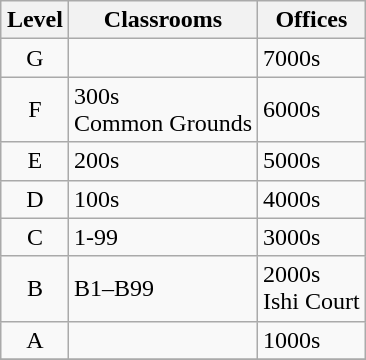<table class="wikitable" align="right">
<tr>
<th>Level</th>
<th>Classrooms</th>
<th>Offices</th>
</tr>
<tr>
<td align="center">G</td>
<td> </td>
<td>7000s</td>
</tr>
<tr>
<td align="center">F</td>
<td>300s<br>Common Grounds</td>
<td>6000s</td>
</tr>
<tr>
<td align="center">E</td>
<td>200s</td>
<td>5000s</td>
</tr>
<tr>
<td align="center">D</td>
<td>100s</td>
<td>4000s</td>
</tr>
<tr>
<td align="center">C</td>
<td>1-99</td>
<td>3000s</td>
</tr>
<tr>
<td align="center">B</td>
<td>B1–B99</td>
<td>2000s<br>Ishi Court</td>
</tr>
<tr>
<td align="center">A</td>
<td> </td>
<td>1000s</td>
</tr>
<tr>
</tr>
</table>
